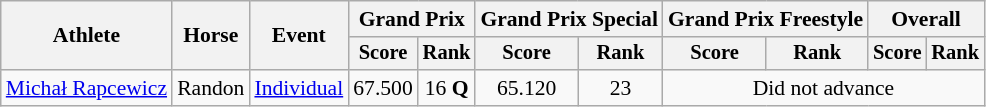<table class=wikitable style="font-size:90%">
<tr>
<th rowspan="2">Athlete</th>
<th rowspan="2">Horse</th>
<th rowspan="2">Event</th>
<th colspan="2">Grand Prix</th>
<th colspan="2">Grand Prix Special</th>
<th colspan="2">Grand Prix Freestyle</th>
<th colspan="2">Overall</th>
</tr>
<tr style="font-size:95%">
<th>Score</th>
<th>Rank</th>
<th>Score</th>
<th>Rank</th>
<th>Score</th>
<th>Rank</th>
<th>Score</th>
<th>Rank</th>
</tr>
<tr align=center>
<td align=left><a href='#'>Michał Rapcewicz</a></td>
<td align=left>Randon</td>
<td align=left><a href='#'>Individual</a></td>
<td>67.500</td>
<td>16 <strong>Q</strong></td>
<td>65.120</td>
<td>23</td>
<td colspan=4>Did not advance</td>
</tr>
</table>
